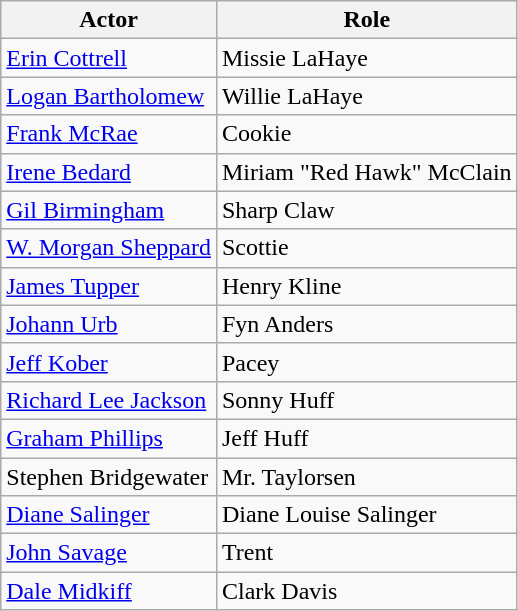<table class="wikitable">
<tr>
<th>Actor</th>
<th>Role</th>
</tr>
<tr>
<td><a href='#'>Erin Cottrell</a></td>
<td>Missie LaHaye</td>
</tr>
<tr>
<td><a href='#'>Logan Bartholomew</a></td>
<td>Willie LaHaye</td>
</tr>
<tr>
<td><a href='#'>Frank McRae</a></td>
<td>Cookie</td>
</tr>
<tr>
<td><a href='#'>Irene Bedard</a></td>
<td>Miriam "Red Hawk" McClain</td>
</tr>
<tr>
<td><a href='#'>Gil Birmingham</a></td>
<td>Sharp Claw</td>
</tr>
<tr>
<td><a href='#'>W. Morgan Sheppard</a></td>
<td>Scottie</td>
</tr>
<tr>
<td><a href='#'>James Tupper</a></td>
<td>Henry Kline</td>
</tr>
<tr>
<td><a href='#'>Johann Urb</a></td>
<td>Fyn Anders</td>
</tr>
<tr>
<td><a href='#'>Jeff Kober</a></td>
<td>Pacey</td>
</tr>
<tr>
<td><a href='#'>Richard Lee Jackson</a></td>
<td>Sonny Huff</td>
</tr>
<tr>
<td><a href='#'>Graham Phillips</a></td>
<td>Jeff Huff</td>
</tr>
<tr>
<td>Stephen Bridgewater</td>
<td>Mr. Taylorsen</td>
</tr>
<tr>
<td><a href='#'>Diane Salinger</a></td>
<td>Diane Louise Salinger</td>
</tr>
<tr>
<td><a href='#'>John Savage</a></td>
<td>Trent</td>
</tr>
<tr>
<td><a href='#'>Dale Midkiff</a></td>
<td>Clark Davis</td>
</tr>
</table>
